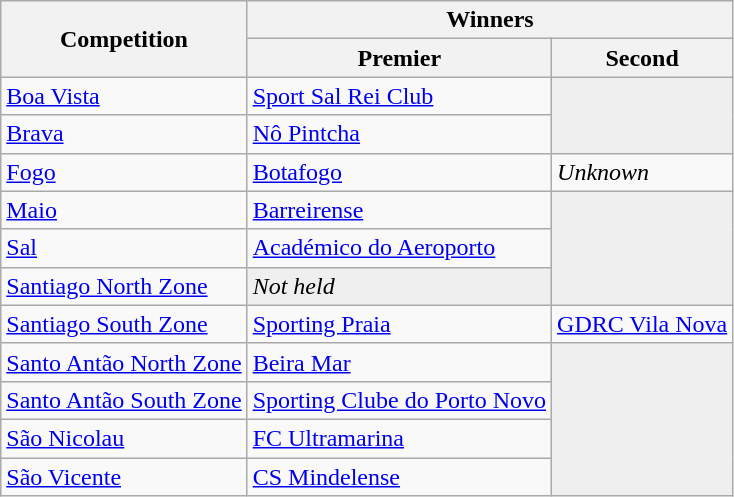<table class="wikitable">
<tr>
<th rowspan="2">Competition</th>
<th colspan="2">Winners</th>
</tr>
<tr>
<th>Premier</th>
<th>Second</th>
</tr>
<tr>
<td><a href='#'>Boa Vista</a></td>
<td><a href='#'>Sport Sal Rei Club</a></td>
<td rowspan="2" bgcolor=#EFEFEF></td>
</tr>
<tr>
<td><a href='#'>Brava</a></td>
<td><a href='#'>Nô Pintcha</a></td>
</tr>
<tr>
<td><a href='#'>Fogo</a></td>
<td><a href='#'>Botafogo</a></td>
<td><em>Unknown</em></td>
</tr>
<tr>
<td><a href='#'>Maio</a></td>
<td><a href='#'>Barreirense</a></td>
<td rowspan=3 bgcolor=#EFEFEF></td>
</tr>
<tr>
<td><a href='#'>Sal</a></td>
<td><a href='#'>Académico do Aeroporto</a></td>
</tr>
<tr>
<td><a href='#'>Santiago North Zone</a></td>
<td bgcolor=#EFEFEF><em>Not held</em></td>
</tr>
<tr>
<td><a href='#'>Santiago South Zone</a></td>
<td><a href='#'>Sporting Praia</a></td>
<td><a href='#'>GDRC Vila Nova</a></td>
</tr>
<tr>
<td><a href='#'>Santo Antão North Zone</a></td>
<td><a href='#'>Beira Mar</a></td>
<td rowspan="4" bgcolor=#EFEFEF></td>
</tr>
<tr>
<td><a href='#'>Santo Antão South Zone</a></td>
<td><a href='#'>Sporting Clube do Porto Novo</a></td>
</tr>
<tr>
<td><a href='#'>São Nicolau</a></td>
<td><a href='#'>FC Ultramarina</a></td>
</tr>
<tr>
<td><a href='#'>São Vicente</a></td>
<td><a href='#'>CS Mindelense</a></td>
</tr>
</table>
